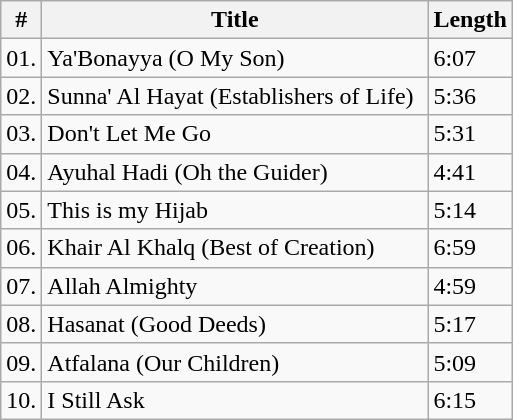<table class="wikitable">
<tr>
<th>#</th>
<th width="250">Title</th>
<th>Length</th>
</tr>
<tr>
<td>01.</td>
<td>Ya'Bonayya (O My Son)</td>
<td>6:07</td>
</tr>
<tr>
<td>02.</td>
<td>Sunna' Al Hayat (Establishers of Life)</td>
<td>5:36</td>
</tr>
<tr>
<td>03.</td>
<td>Don't Let Me Go</td>
<td>5:31</td>
</tr>
<tr>
<td>04.</td>
<td>Ayuhal Hadi (Oh the Guider)</td>
<td>4:41</td>
</tr>
<tr>
<td>05.</td>
<td>This is my Hijab</td>
<td>5:14</td>
</tr>
<tr>
<td>06.</td>
<td>Khair Al Khalq (Best of Creation)</td>
<td>6:59</td>
</tr>
<tr>
<td>07.</td>
<td>Allah Almighty</td>
<td>4:59</td>
</tr>
<tr>
<td>08.</td>
<td>Hasanat (Good Deeds)</td>
<td>5:17</td>
</tr>
<tr>
<td>09.</td>
<td>Atfalana (Our Children)</td>
<td>5:09</td>
</tr>
<tr>
<td>10.</td>
<td>I Still Ask</td>
<td>6:15</td>
</tr>
</table>
